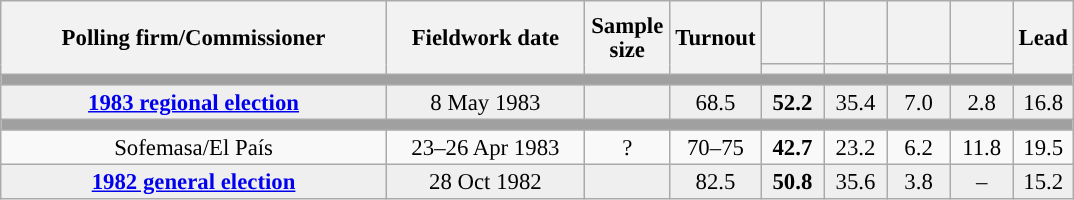<table class="wikitable collapsible collapsed" style="text-align:center; font-size:95%; line-height:16px;">
<tr style="height:42px;">
<th style="width:250px;" rowspan="2">Polling firm/Commissioner</th>
<th style="width:125px;" rowspan="2">Fieldwork date</th>
<th style="width:50px;" rowspan="2">Sample size</th>
<th style="width:45px;" rowspan="2">Turnout</th>
<th style="width:35px;"></th>
<th style="width:35px;"></th>
<th style="width:35px;"></th>
<th style="width:35px;"></th>
<th style="width:30px;" rowspan="2">Lead</th>
</tr>
<tr>
<th style="color:inherit;background:"></th>
<th style="color:inherit;background:"></th>
<th style="color:inherit;background:"></th>
<th style="color:inherit;background:"></th>
</tr>
<tr>
<td colspan="9" style="background:#A0A0A0"></td>
</tr>
<tr style="background:#EFEFEF;">
<td><strong><a href='#'>1983 regional election</a></strong></td>
<td>8 May 1983</td>
<td></td>
<td>68.5</td>
<td><strong>52.2</strong><br></td>
<td>35.4<br></td>
<td>7.0<br></td>
<td>2.8<br></td>
<td style="background:">16.8</td>
</tr>
<tr>
<td colspan="9" style="background:#A0A0A0"></td>
</tr>
<tr>
<td>Sofemasa/El País</td>
<td>23–26 Apr 1983</td>
<td>?</td>
<td>70–75</td>
<td><strong>42.7</strong><br></td>
<td>23.2<br></td>
<td>6.2<br></td>
<td>11.8<br></td>
<td style="background:">19.5</td>
</tr>
<tr style="background:#EFEFEF;">
<td><strong><a href='#'>1982 general election</a></strong></td>
<td>28 Oct 1982</td>
<td></td>
<td>82.5</td>
<td><strong>50.8</strong></td>
<td>35.6</td>
<td>3.8</td>
<td>–</td>
<td style="background:">15.2</td>
</tr>
</table>
